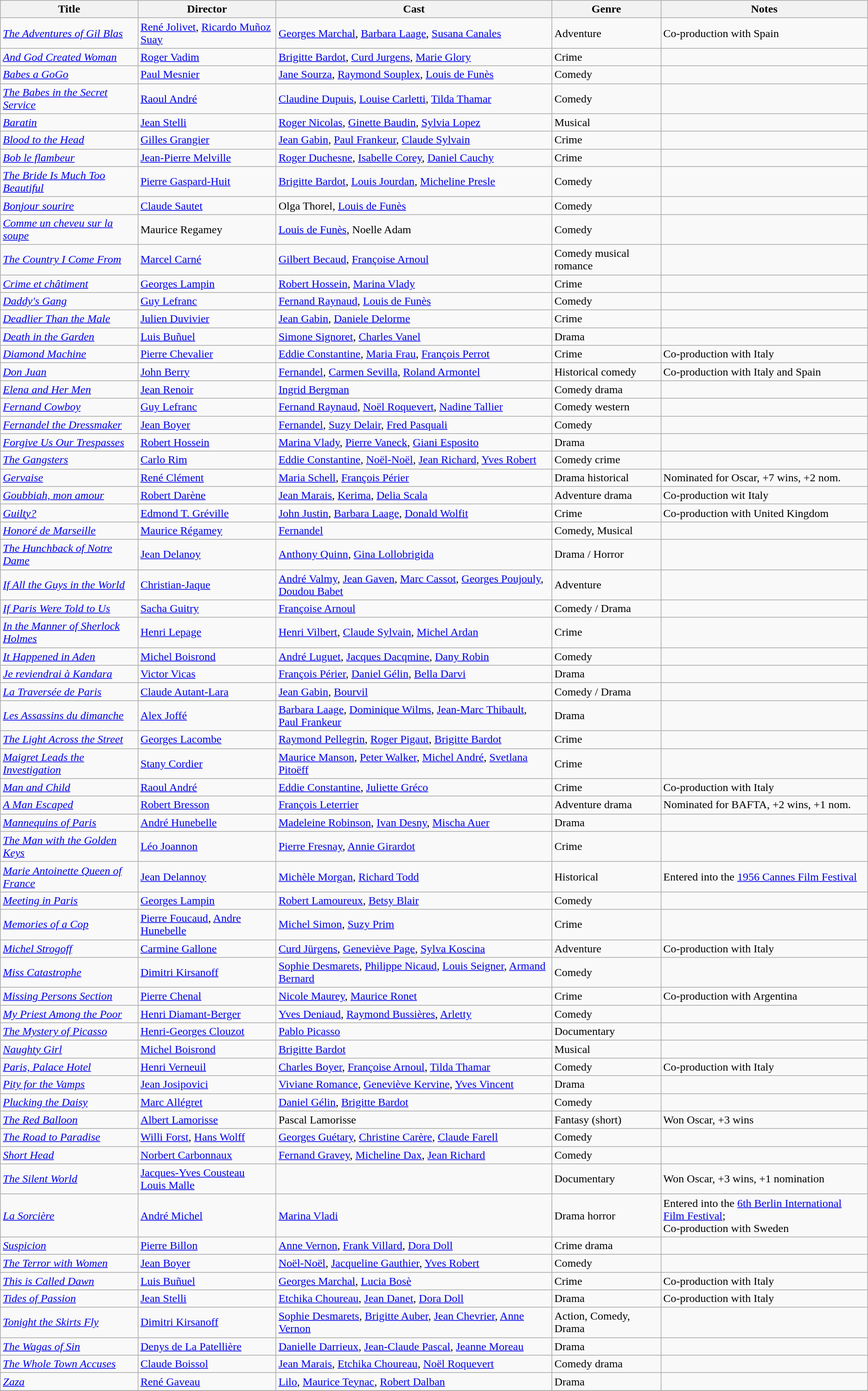<table class="wikitable">
<tr>
<th>Title</th>
<th>Director</th>
<th>Cast</th>
<th>Genre</th>
<th>Notes</th>
</tr>
<tr>
<td><em><a href='#'>The Adventures of Gil Blas</a></em></td>
<td><a href='#'>René Jolivet</a>, <a href='#'>Ricardo Muñoz Suay</a></td>
<td><a href='#'>Georges Marchal</a>, <a href='#'>Barbara Laage</a>, <a href='#'>Susana Canales</a></td>
<td>Adventure</td>
<td>Co-production with Spain</td>
</tr>
<tr>
<td><em><a href='#'>And God Created Woman</a></em></td>
<td><a href='#'>Roger Vadim</a></td>
<td><a href='#'>Brigitte Bardot</a>, <a href='#'>Curd Jurgens</a>, <a href='#'>Marie Glory</a></td>
<td>Crime</td>
<td></td>
</tr>
<tr>
<td><em><a href='#'>Babes a GoGo</a></em></td>
<td><a href='#'>Paul Mesnier</a></td>
<td><a href='#'>Jane Sourza</a>, <a href='#'>Raymond Souplex</a>, <a href='#'>Louis de Funès </a></td>
<td>Comedy</td>
<td></td>
</tr>
<tr>
<td><em><a href='#'>The Babes in the Secret Service</a></em></td>
<td><a href='#'>Raoul André</a></td>
<td><a href='#'>Claudine Dupuis</a>, <a href='#'>Louise Carletti</a>, <a href='#'>Tilda Thamar</a></td>
<td>Comedy</td>
<td></td>
</tr>
<tr>
<td><em><a href='#'>Baratin</a></em></td>
<td><a href='#'>Jean Stelli</a></td>
<td><a href='#'>Roger Nicolas</a>, <a href='#'>Ginette Baudin</a>, <a href='#'>Sylvia Lopez</a></td>
<td>Musical</td>
<td></td>
</tr>
<tr>
<td><em><a href='#'>Blood to the Head</a></em></td>
<td><a href='#'>Gilles Grangier</a></td>
<td><a href='#'>Jean Gabin</a>, <a href='#'>Paul Frankeur</a>, <a href='#'>Claude Sylvain</a></td>
<td>Crime</td>
<td></td>
</tr>
<tr>
<td><em><a href='#'>Bob le flambeur</a></em></td>
<td><a href='#'>Jean-Pierre Melville</a></td>
<td><a href='#'>Roger Duchesne</a>, <a href='#'>Isabelle Corey</a>, <a href='#'>Daniel Cauchy</a></td>
<td>Crime</td>
<td></td>
</tr>
<tr>
<td><em><a href='#'>The Bride Is Much Too Beautiful</a></em></td>
<td><a href='#'>Pierre Gaspard-Huit</a></td>
<td><a href='#'>Brigitte Bardot</a>, <a href='#'>Louis Jourdan</a>, <a href='#'>Micheline Presle</a></td>
<td>Comedy</td>
<td></td>
</tr>
<tr>
<td><em><a href='#'>Bonjour sourire</a></em></td>
<td><a href='#'>Claude Sautet</a></td>
<td>Olga Thorel, <a href='#'>Louis de Funès</a></td>
<td>Comedy</td>
<td></td>
</tr>
<tr>
<td><em><a href='#'>Comme un cheveu sur la soupe</a></em></td>
<td>Maurice Regamey</td>
<td><a href='#'>Louis de Funès</a>, Noelle Adam</td>
<td>Comedy</td>
<td></td>
</tr>
<tr>
<td><em><a href='#'>The Country I Come From</a></em></td>
<td><a href='#'>Marcel Carné</a></td>
<td><a href='#'>Gilbert Becaud</a>, <a href='#'>Françoise Arnoul</a></td>
<td>Comedy musical romance</td>
<td></td>
</tr>
<tr>
<td><em><a href='#'>Crime et châtiment</a></em></td>
<td><a href='#'>Georges Lampin</a></td>
<td><a href='#'>Robert Hossein</a>, <a href='#'>Marina Vlady</a></td>
<td>Crime</td>
<td></td>
</tr>
<tr>
<td><em><a href='#'>Daddy's Gang</a></em></td>
<td><a href='#'>Guy Lefranc</a></td>
<td><a href='#'>Fernand Raynaud</a>, <a href='#'>Louis de Funès</a></td>
<td>Comedy</td>
<td></td>
</tr>
<tr>
<td><em><a href='#'>Deadlier Than the Male</a></em></td>
<td><a href='#'>Julien Duvivier</a></td>
<td><a href='#'>Jean Gabin</a>, <a href='#'>Daniele Delorme</a></td>
<td>Crime</td>
<td></td>
</tr>
<tr>
<td><em><a href='#'>Death in the Garden</a></em></td>
<td><a href='#'>Luis Buñuel</a></td>
<td><a href='#'>Simone Signoret</a>, <a href='#'>Charles Vanel</a></td>
<td>Drama</td>
<td></td>
</tr>
<tr>
<td><em><a href='#'>Diamond Machine</a></em></td>
<td><a href='#'>Pierre Chevalier</a></td>
<td><a href='#'>Eddie Constantine</a>, <a href='#'>Maria Frau</a>, <a href='#'>François Perrot</a></td>
<td>Crime</td>
<td>Co-production with Italy</td>
</tr>
<tr>
<td><em><a href='#'>Don Juan</a></em></td>
<td><a href='#'>John Berry</a></td>
<td><a href='#'>Fernandel</a>, <a href='#'>Carmen Sevilla</a>, <a href='#'>Roland Armontel</a></td>
<td>Historical comedy</td>
<td>Co-production with Italy and Spain</td>
</tr>
<tr>
<td><em><a href='#'>Elena and Her Men</a></em></td>
<td><a href='#'>Jean Renoir</a></td>
<td><a href='#'>Ingrid Bergman</a></td>
<td>Comedy drama</td>
<td></td>
</tr>
<tr>
<td><em><a href='#'>Fernand Cowboy</a></em></td>
<td><a href='#'>Guy Lefranc</a></td>
<td><a href='#'>Fernand Raynaud</a>, <a href='#'>Noël Roquevert</a>, <a href='#'>Nadine Tallier</a></td>
<td>Comedy western</td>
<td></td>
</tr>
<tr>
<td><em><a href='#'>Fernandel the Dressmaker</a></em></td>
<td><a href='#'>Jean Boyer</a></td>
<td><a href='#'>Fernandel</a>, <a href='#'>Suzy Delair</a>, <a href='#'>Fred Pasquali</a></td>
<td>Comedy</td>
<td></td>
</tr>
<tr>
<td><em><a href='#'>Forgive Us Our Trespasses</a></em></td>
<td><a href='#'>Robert Hossein</a></td>
<td><a href='#'>Marina Vlady</a>, <a href='#'>Pierre Vaneck</a>, <a href='#'>Giani Esposito</a></td>
<td>Drama</td>
<td></td>
</tr>
<tr>
<td><em><a href='#'>The Gangsters</a></em></td>
<td><a href='#'>Carlo Rim</a></td>
<td><a href='#'>Eddie Constantine</a>, <a href='#'>Noël-Noël</a>, <a href='#'>Jean Richard</a>, <a href='#'>Yves Robert</a></td>
<td>Comedy crime</td>
<td></td>
</tr>
<tr>
<td><em><a href='#'>Gervaise</a></em></td>
<td><a href='#'>René Clément</a></td>
<td><a href='#'>Maria Schell</a>, <a href='#'>François Périer</a></td>
<td>Drama historical</td>
<td>Nominated for Oscar, +7 wins, +2 nom.</td>
</tr>
<tr>
<td><em><a href='#'>Goubbiah, mon amour</a></em></td>
<td><a href='#'>Robert Darène</a></td>
<td><a href='#'>Jean Marais</a>, <a href='#'>Kerima</a>, <a href='#'>Delia Scala</a></td>
<td>Adventure drama</td>
<td>Co-production wit Italy</td>
</tr>
<tr>
<td><em><a href='#'>Guilty?</a></em></td>
<td><a href='#'>Edmond T. Gréville</a></td>
<td><a href='#'>John Justin</a>, <a href='#'>Barbara Laage</a>, <a href='#'>Donald Wolfit</a></td>
<td>Crime</td>
<td>Co-production with United Kingdom</td>
</tr>
<tr>
<td><em><a href='#'>Honoré de Marseille</a></em></td>
<td><a href='#'>Maurice Régamey</a></td>
<td><a href='#'>Fernandel</a></td>
<td>Comedy, Musical</td>
<td></td>
</tr>
<tr>
<td><em><a href='#'>The Hunchback of Notre Dame</a></em></td>
<td><a href='#'>Jean Delanoy</a></td>
<td><a href='#'>Anthony Quinn</a>, <a href='#'>Gina Lollobrigida</a></td>
<td>Drama / Horror</td>
<td></td>
</tr>
<tr>
<td><em><a href='#'>If All the Guys in the World</a></em></td>
<td><a href='#'>Christian-Jaque</a></td>
<td><a href='#'>André Valmy</a>, <a href='#'>Jean Gaven</a>, <a href='#'>Marc Cassot</a>, <a href='#'>Georges Poujouly</a>, <a href='#'>Doudou Babet</a></td>
<td>Adventure</td>
<td></td>
</tr>
<tr>
<td><em><a href='#'>If Paris Were Told to Us</a></em></td>
<td><a href='#'>Sacha Guitry</a></td>
<td><a href='#'>Françoise Arnoul</a></td>
<td>Comedy / Drama</td>
<td></td>
</tr>
<tr>
<td><em><a href='#'>In the Manner of Sherlock Holmes</a></em></td>
<td><a href='#'>Henri Lepage</a></td>
<td><a href='#'>Henri Vilbert</a>, <a href='#'>Claude Sylvain</a>, <a href='#'>Michel Ardan</a></td>
<td>Crime</td>
<td></td>
</tr>
<tr>
<td><em><a href='#'>It Happened in Aden</a></em></td>
<td><a href='#'>Michel Boisrond</a></td>
<td><a href='#'>André Luguet</a>, <a href='#'>Jacques Dacqmine</a>, <a href='#'>Dany Robin</a></td>
<td>Comedy</td>
<td></td>
</tr>
<tr>
<td><em><a href='#'>Je reviendrai à Kandara</a></em></td>
<td><a href='#'>Victor Vicas</a></td>
<td><a href='#'>François Périer</a>, <a href='#'>Daniel Gélin</a>, <a href='#'>Bella Darvi</a></td>
<td>Drama</td>
<td></td>
</tr>
<tr>
<td><em><a href='#'>La Traversée de Paris</a></em></td>
<td><a href='#'>Claude Autant-Lara</a></td>
<td><a href='#'>Jean Gabin</a>, <a href='#'>Bourvil</a></td>
<td>Comedy / Drama</td>
<td></td>
</tr>
<tr>
<td><em><a href='#'>Les Assassins du dimanche</a></em></td>
<td><a href='#'>Alex Joffé</a></td>
<td><a href='#'>Barbara Laage</a>, <a href='#'>Dominique Wilms</a>, <a href='#'>Jean-Marc Thibault</a>, <a href='#'>Paul Frankeur</a></td>
<td>Drama</td>
<td></td>
</tr>
<tr>
<td><em><a href='#'>The Light Across the Street</a></em></td>
<td><a href='#'>Georges Lacombe</a></td>
<td><a href='#'>Raymond Pellegrin</a>, <a href='#'>Roger Pigaut</a>, <a href='#'>Brigitte Bardot</a></td>
<td>Crime</td>
<td></td>
</tr>
<tr>
<td><em><a href='#'>Maigret Leads the Investigation</a></em></td>
<td><a href='#'>Stany Cordier</a></td>
<td><a href='#'>Maurice Manson</a>, <a href='#'>Peter Walker</a>, <a href='#'>Michel André</a>, <a href='#'>Svetlana Pitoëff</a></td>
<td>Crime</td>
<td></td>
</tr>
<tr>
<td><em><a href='#'>Man and Child</a></em></td>
<td><a href='#'>Raoul André</a></td>
<td><a href='#'>Eddie Constantine</a>, <a href='#'>Juliette Gréco</a></td>
<td>Crime</td>
<td>Co-production with Italy</td>
</tr>
<tr>
<td><em><a href='#'>A Man Escaped</a></em></td>
<td><a href='#'>Robert Bresson</a></td>
<td><a href='#'>François Leterrier</a></td>
<td>Adventure drama</td>
<td>Nominated for BAFTA, +2 wins, +1 nom.</td>
</tr>
<tr>
<td><em><a href='#'>Mannequins of Paris</a></em></td>
<td><a href='#'>André Hunebelle</a></td>
<td><a href='#'>Madeleine Robinson</a>, <a href='#'>Ivan Desny</a>, <a href='#'>Mischa Auer</a></td>
<td>Drama</td>
<td></td>
</tr>
<tr>
<td><em><a href='#'>The Man with the Golden Keys</a></em></td>
<td><a href='#'>Léo Joannon</a></td>
<td><a href='#'>Pierre Fresnay</a>, <a href='#'>Annie Girardot</a></td>
<td>Crime</td>
<td></td>
</tr>
<tr>
<td><em><a href='#'>Marie Antoinette Queen of France</a></em></td>
<td><a href='#'>Jean Delannoy</a></td>
<td><a href='#'>Michèle Morgan</a>, <a href='#'>Richard Todd</a></td>
<td>Historical</td>
<td>Entered into the <a href='#'>1956 Cannes Film Festival</a></td>
</tr>
<tr>
<td><em><a href='#'>Meeting in Paris</a></em></td>
<td><a href='#'>Georges Lampin</a></td>
<td><a href='#'>Robert Lamoureux</a>, <a href='#'>Betsy Blair</a></td>
<td>Comedy</td>
<td></td>
</tr>
<tr>
<td><em><a href='#'>Memories of a Cop</a></em></td>
<td><a href='#'>Pierre Foucaud</a>, <a href='#'>Andre Hunebelle</a></td>
<td><a href='#'>Michel Simon</a>, <a href='#'>Suzy Prim</a></td>
<td>Crime</td>
<td></td>
</tr>
<tr>
<td><em><a href='#'>Michel Strogoff</a></em></td>
<td><a href='#'>Carmine Gallone</a></td>
<td><a href='#'>Curd Jürgens</a>, <a href='#'>Geneviève Page</a>, <a href='#'>Sylva Koscina</a></td>
<td>Adventure</td>
<td>Co-production with Italy</td>
</tr>
<tr>
<td><em><a href='#'>Miss Catastrophe</a></em></td>
<td><a href='#'>Dimitri Kirsanoff</a></td>
<td><a href='#'>Sophie Desmarets</a>, <a href='#'>Philippe Nicaud</a>, <a href='#'>Louis Seigner</a>, <a href='#'>Armand Bernard</a></td>
<td>Comedy</td>
<td></td>
</tr>
<tr>
<td><em><a href='#'>Missing Persons Section</a></em></td>
<td><a href='#'>Pierre Chenal</a></td>
<td><a href='#'>Nicole Maurey</a>, <a href='#'>Maurice Ronet</a></td>
<td>Crime</td>
<td>Co-production with Argentina</td>
</tr>
<tr>
<td><em><a href='#'>My Priest Among the Poor</a></em></td>
<td><a href='#'>Henri Diamant-Berger</a></td>
<td><a href='#'>Yves Deniaud</a>, <a href='#'>Raymond Bussières</a>, <a href='#'>Arletty</a></td>
<td>Comedy</td>
</tr>
<tr>
<td><em><a href='#'>The Mystery of Picasso</a></em></td>
<td><a href='#'>Henri-Georges Clouzot</a></td>
<td><a href='#'>Pablo Picasso</a></td>
<td>Documentary</td>
<td></td>
</tr>
<tr>
<td><em><a href='#'>Naughty Girl</a></em></td>
<td><a href='#'>Michel Boisrond</a></td>
<td><a href='#'>Brigitte Bardot</a></td>
<td>Musical</td>
<td></td>
</tr>
<tr>
<td><em><a href='#'>Paris, Palace Hotel</a></em></td>
<td><a href='#'>Henri Verneuil</a></td>
<td><a href='#'>Charles Boyer</a>, <a href='#'>Françoise Arnoul</a>, <a href='#'>Tilda Thamar</a></td>
<td>Comedy</td>
<td>Co-production with Italy</td>
</tr>
<tr>
<td><em><a href='#'>Pity for the Vamps</a></em></td>
<td><a href='#'>Jean Josipovici</a></td>
<td><a href='#'>Viviane Romance</a>, <a href='#'>Geneviève Kervine</a>, <a href='#'>Yves Vincent</a></td>
<td>Drama</td>
<td></td>
</tr>
<tr>
<td><em><a href='#'>Plucking the Daisy</a></em></td>
<td><a href='#'>Marc Allégret</a></td>
<td><a href='#'>Daniel Gélin</a>, <a href='#'>Brigitte Bardot</a></td>
<td>Comedy</td>
<td></td>
</tr>
<tr>
<td><em><a href='#'>The Red Balloon</a></em></td>
<td><a href='#'>Albert Lamorisse</a></td>
<td>Pascal Lamorisse</td>
<td>Fantasy (short)</td>
<td>Won Oscar, +3 wins</td>
</tr>
<tr>
<td><em><a href='#'>The Road to Paradise</a></em></td>
<td><a href='#'>Willi Forst</a>, <a href='#'>Hans Wolff</a></td>
<td><a href='#'>Georges Guétary</a>, <a href='#'>Christine Carère</a>, <a href='#'>Claude Farell</a></td>
<td>Comedy</td>
<td></td>
</tr>
<tr>
<td><em><a href='#'>Short Head</a></em></td>
<td><a href='#'>Norbert Carbonnaux</a></td>
<td><a href='#'>Fernand Gravey</a>, <a href='#'>Micheline Dax</a>, <a href='#'>Jean Richard</a></td>
<td>Comedy</td>
<td></td>
</tr>
<tr>
<td><em><a href='#'>The Silent World</a></em></td>
<td><a href='#'>Jacques-Yves Cousteau</a><br><a href='#'>Louis Malle</a></td>
<td></td>
<td>Documentary</td>
<td>Won Oscar, +3 wins, +1 nomination</td>
</tr>
<tr>
<td><em><a href='#'>La Sorcière</a></em></td>
<td><a href='#'>André Michel</a></td>
<td><a href='#'>Marina Vladi</a></td>
<td>Drama horror</td>
<td>Entered into the <a href='#'>6th Berlin International Film Festival</a>;<br>Co-production with Sweden</td>
</tr>
<tr>
<td><em><a href='#'>Suspicion</a></em></td>
<td><a href='#'>Pierre Billon</a></td>
<td><a href='#'>Anne Vernon</a>, <a href='#'>Frank Villard</a>, <a href='#'>Dora Doll</a></td>
<td>Crime drama</td>
<td></td>
</tr>
<tr>
<td><em><a href='#'>The Terror with Women</a></em></td>
<td><a href='#'>Jean Boyer</a></td>
<td><a href='#'>Noël-Noël</a>, <a href='#'>Jacqueline Gauthier</a>, <a href='#'>Yves Robert</a></td>
<td>Comedy</td>
<td></td>
</tr>
<tr>
<td><em><a href='#'>This is Called Dawn</a></em></td>
<td><a href='#'>Luis Buñuel</a></td>
<td><a href='#'>Georges Marchal</a>, <a href='#'>Lucia Bosè</a></td>
<td>Crime</td>
<td>Co-production with Italy</td>
</tr>
<tr>
<td><em><a href='#'>Tides of Passion</a></em></td>
<td><a href='#'>Jean Stelli</a></td>
<td><a href='#'>Etchika Choureau</a>, <a href='#'>Jean Danet</a>, <a href='#'>Dora Doll</a></td>
<td>Drama</td>
<td>Co-production with Italy</td>
</tr>
<tr>
<td><em><a href='#'>Tonight the Skirts Fly</a></em></td>
<td><a href='#'>Dimitri Kirsanoff</a></td>
<td><a href='#'>Sophie Desmarets</a>, <a href='#'>Brigitte Auber</a>, <a href='#'>Jean Chevrier</a>, <a href='#'>Anne Vernon</a></td>
<td>Action, Comedy, Drama</td>
<td></td>
</tr>
<tr>
<td><em><a href='#'>The Wagas of Sin</a></em></td>
<td><a href='#'>Denys de La Patellière</a></td>
<td><a href='#'>Danielle Darrieux</a>, <a href='#'>Jean-Claude Pascal</a>, <a href='#'>Jeanne Moreau</a></td>
<td>Drama</td>
<td></td>
</tr>
<tr>
<td><em><a href='#'>The Whole Town Accuses</a></em></td>
<td><a href='#'>Claude Boissol</a></td>
<td><a href='#'>Jean Marais</a>, <a href='#'>Etchika Choureau</a>, <a href='#'>Noël Roquevert</a></td>
<td>Comedy drama</td>
<td></td>
</tr>
<tr>
<td><em><a href='#'>Zaza</a></em></td>
<td><a href='#'>René Gaveau</a></td>
<td><a href='#'>Lilo</a>, <a href='#'>Maurice Teynac</a>, <a href='#'>Robert Dalban</a></td>
<td>Drama</td>
<td></td>
</tr>
<tr>
</tr>
</table>
